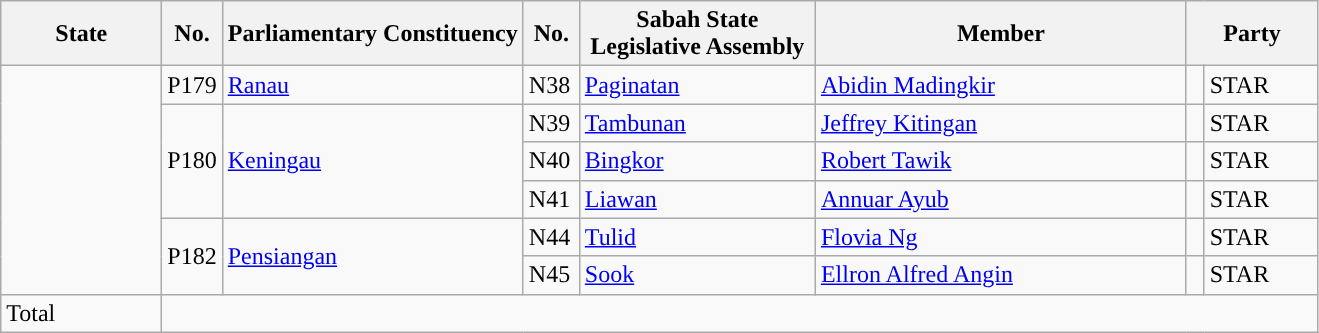<table class ="wikitable sortable">
<tr>
<th style="width:100px;">State</th>
<th>No.</th>
<th>Parliamentary Constituency</th>
<th style="width:30px;">No.</th>
<th style="width:150px;">Sabah State Legislative Assembly</th>
<th style="width:240px;">Member</th>
<th style="width:80px;" colspan=2>Party</th>
</tr>
<tr>
<td rowspan=6></td>
<td>P179</td>
<td><a href='#'>Ranau</a></td>
<td>N38</td>
<td><a href='#'>Paginatan</a></td>
<td><a href='#'>Abidin Madingkir</a></td>
<td></td>
<td>STAR</td>
</tr>
<tr>
<td rowspan="3">P180</td>
<td rowspan="3"><a href='#'>Keningau</a></td>
<td>N39</td>
<td><a href='#'>Tambunan</a></td>
<td><a href='#'>Jeffrey Kitingan</a></td>
<td></td>
<td>STAR</td>
</tr>
<tr>
<td>N40</td>
<td><a href='#'>Bingkor</a></td>
<td><a href='#'>Robert Tawik</a></td>
<td></td>
<td>STAR</td>
</tr>
<tr>
<td>N41</td>
<td><a href='#'>Liawan</a></td>
<td><a href='#'>Annuar Ayub</a></td>
<td></td>
<td>STAR</td>
</tr>
<tr>
<td rowspan="2">P182</td>
<td rowspan="2"><a href='#'>Pensiangan</a></td>
<td>N44</td>
<td><a href='#'>Tulid</a></td>
<td><a href='#'>Flovia Ng</a></td>
<td></td>
<td>STAR</td>
</tr>
<tr>
<td>N45</td>
<td><a href='#'>Sook</a></td>
<td><a href='#'>Ellron Alfred Angin</a></td>
<td></td>
<td>STAR</td>
</tr>
<tr>
<td>Total</td>
<td colspan="7"></td>
</tr>
</table>
